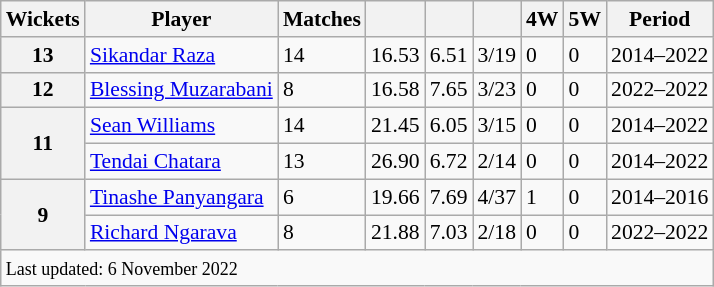<table class="wikitable" style="font-size: 90%">
<tr>
<th>Wickets</th>
<th>Player</th>
<th>Matches</th>
<th></th>
<th></th>
<th></th>
<th>4W</th>
<th>5W</th>
<th>Period</th>
</tr>
<tr>
<th>13</th>
<td><a href='#'>Sikandar Raza</a></td>
<td>14</td>
<td>16.53</td>
<td>6.51</td>
<td>3/19</td>
<td>0</td>
<td>0</td>
<td>2014–2022</td>
</tr>
<tr>
<th>12</th>
<td><a href='#'>Blessing Muzarabani</a></td>
<td>8</td>
<td>16.58</td>
<td>7.65</td>
<td>3/23</td>
<td>0</td>
<td>0</td>
<td>2022–2022</td>
</tr>
<tr>
<th rowspan=2>11</th>
<td><a href='#'>Sean Williams</a></td>
<td>14</td>
<td>21.45</td>
<td>6.05</td>
<td>3/15</td>
<td>0</td>
<td>0</td>
<td>2014–2022</td>
</tr>
<tr>
<td><a href='#'>Tendai Chatara</a></td>
<td>13</td>
<td>26.90</td>
<td>6.72</td>
<td>2/14</td>
<td>0</td>
<td>0</td>
<td>2014–2022</td>
</tr>
<tr>
<th rowspan=2>9</th>
<td><a href='#'>Tinashe Panyangara</a></td>
<td>6</td>
<td>19.66</td>
<td>7.69</td>
<td>4/37</td>
<td>1</td>
<td>0</td>
<td>2014–2016</td>
</tr>
<tr>
<td><a href='#'>Richard Ngarava</a></td>
<td>8</td>
<td>21.88</td>
<td>7.03</td>
<td>2/18</td>
<td>0</td>
<td>0</td>
<td>2022–2022</td>
</tr>
<tr>
<td colspan="9"><small>Last updated: 6 November 2022</small></td>
</tr>
</table>
